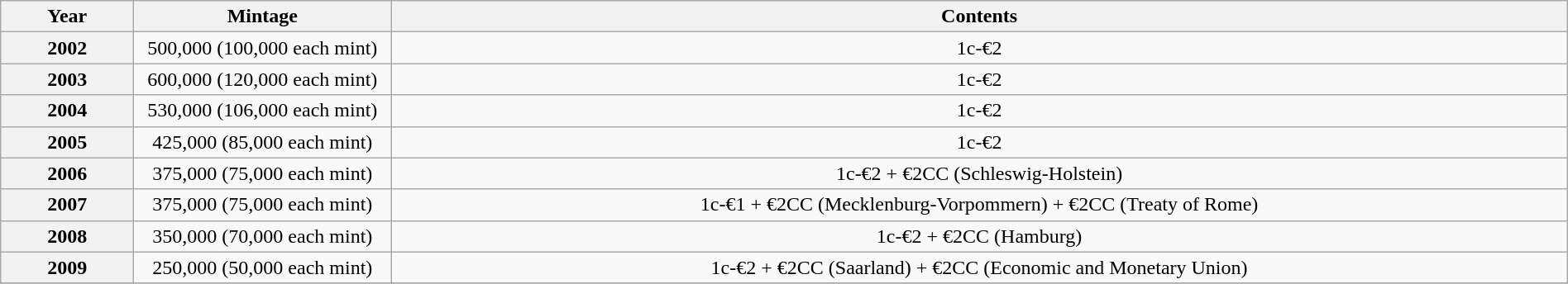<table class="wikitable" style="width:100%;text-align:center">
<tr>
<th width=100px>Year</th>
<th width=200px>Mintage</th>
<th>Contents</th>
</tr>
<tr>
<th>2002</th>
<td>500,000 (100,000 each mint)</td>
<td>1c-€2</td>
</tr>
<tr>
<th>2003</th>
<td>600,000 (120,000 each mint)</td>
<td>1c-€2</td>
</tr>
<tr>
<th>2004</th>
<td>530,000 (106,000 each mint)</td>
<td>1c-€2</td>
</tr>
<tr>
<th>2005</th>
<td>425,000 (85,000 each mint)</td>
<td>1c-€2</td>
</tr>
<tr>
<th>2006</th>
<td>375,000 (75,000 each mint)</td>
<td>1c-€2 + €2CC (Schleswig-Holstein)</td>
</tr>
<tr>
<th>2007</th>
<td>375,000 (75,000 each mint)</td>
<td>1c-€1 + €2CC (Mecklenburg-Vorpommern) + €2CC (Treaty of Rome)</td>
</tr>
<tr>
<th>2008</th>
<td>350,000 (70,000 each mint)</td>
<td>1c-€2 + €2CC (Hamburg)</td>
</tr>
<tr>
<th>2009</th>
<td>250,000 (50,000 each mint)</td>
<td>1c-€2 + €2CC (Saarland) + €2CC (Economic and Monetary Union)</td>
</tr>
<tr>
</tr>
</table>
